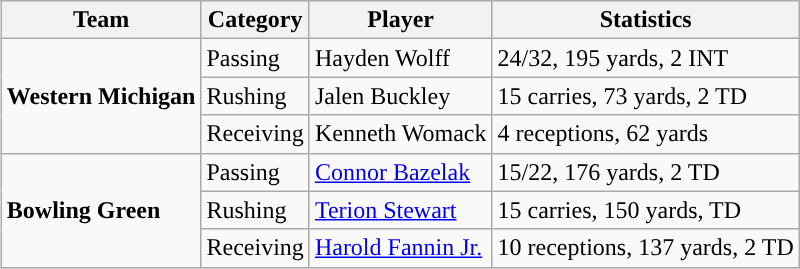<table class="wikitable" style="float: right;">
<tr>
<th>Team</th>
<th>Category</th>
<th>Player</th>
<th>Statistics</th>
</tr>
<tr>
<td rowspan=3><strong>Western Michigan</strong></td>
<td>Passing</td>
<td>Hayden Wolff</td>
<td>24/32, 195 yards, 2 INT</td>
</tr>
<tr>
<td>Rushing</td>
<td>Jalen Buckley</td>
<td>15 carries, 73 yards, 2 TD</td>
</tr>
<tr>
<td>Receiving</td>
<td>Kenneth Womack</td>
<td>4 receptions, 62 yards</td>
</tr>
<tr>
<td rowspan=3><strong>Bowling Green</strong></td>
<td>Passing</td>
<td><a href='#'>Connor Bazelak</a></td>
<td>15/22, 176 yards, 2 TD</td>
</tr>
<tr>
<td>Rushing</td>
<td><a href='#'>Terion Stewart</a></td>
<td>15 carries, 150 yards, TD</td>
</tr>
<tr>
<td>Receiving</td>
<td><a href='#'>Harold Fannin Jr.</a></td>
<td>10 receptions, 137 yards, 2 TD</td>
</tr>
</table>
